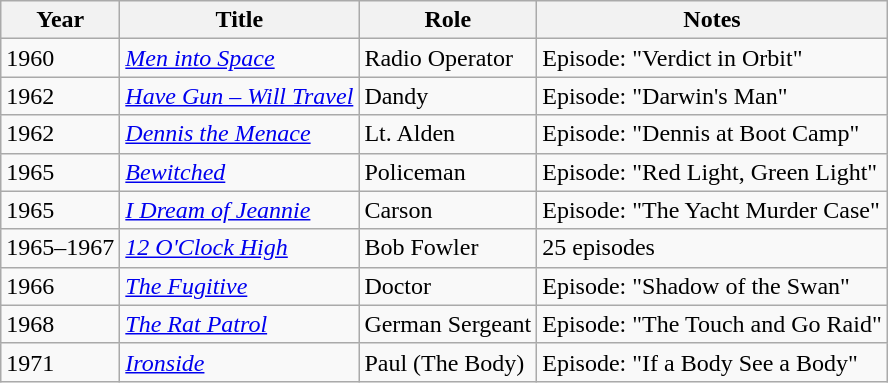<table class="wikitable">
<tr>
<th>Year</th>
<th>Title</th>
<th>Role</th>
<th>Notes</th>
</tr>
<tr>
<td>1960</td>
<td><em><a href='#'>Men into Space</a></em></td>
<td>Radio Operator</td>
<td>Episode: "Verdict in Orbit"</td>
</tr>
<tr>
<td>1962</td>
<td><em><a href='#'>Have Gun – Will Travel</a></em></td>
<td>Dandy</td>
<td>Episode: "Darwin's Man"</td>
</tr>
<tr>
<td>1962</td>
<td><a href='#'><em>Dennis the Menace</em></a></td>
<td>Lt. Alden</td>
<td>Episode: "Dennis at Boot Camp"</td>
</tr>
<tr>
<td>1965</td>
<td><em><a href='#'>Bewitched</a></em></td>
<td>Policeman</td>
<td>Episode: "Red Light, Green Light"</td>
</tr>
<tr>
<td>1965</td>
<td><em><a href='#'>I Dream of Jeannie</a></em></td>
<td>Carson</td>
<td>Episode: "The Yacht Murder Case"</td>
</tr>
<tr>
<td>1965–1967</td>
<td><a href='#'><em>12 O'Clock High</em></a></td>
<td>Bob Fowler</td>
<td>25 episodes</td>
</tr>
<tr>
<td>1966</td>
<td><a href='#'><em>The Fugitive</em></a></td>
<td>Doctor</td>
<td>Episode: "Shadow of the Swan"</td>
</tr>
<tr>
<td>1968</td>
<td><em><a href='#'>The Rat Patrol</a></em></td>
<td>German Sergeant</td>
<td>Episode: "The Touch and Go Raid"</td>
</tr>
<tr>
<td>1971</td>
<td><a href='#'><em>Ironside</em></a></td>
<td>Paul (The Body)</td>
<td>Episode: "If a Body See a Body"</td>
</tr>
</table>
